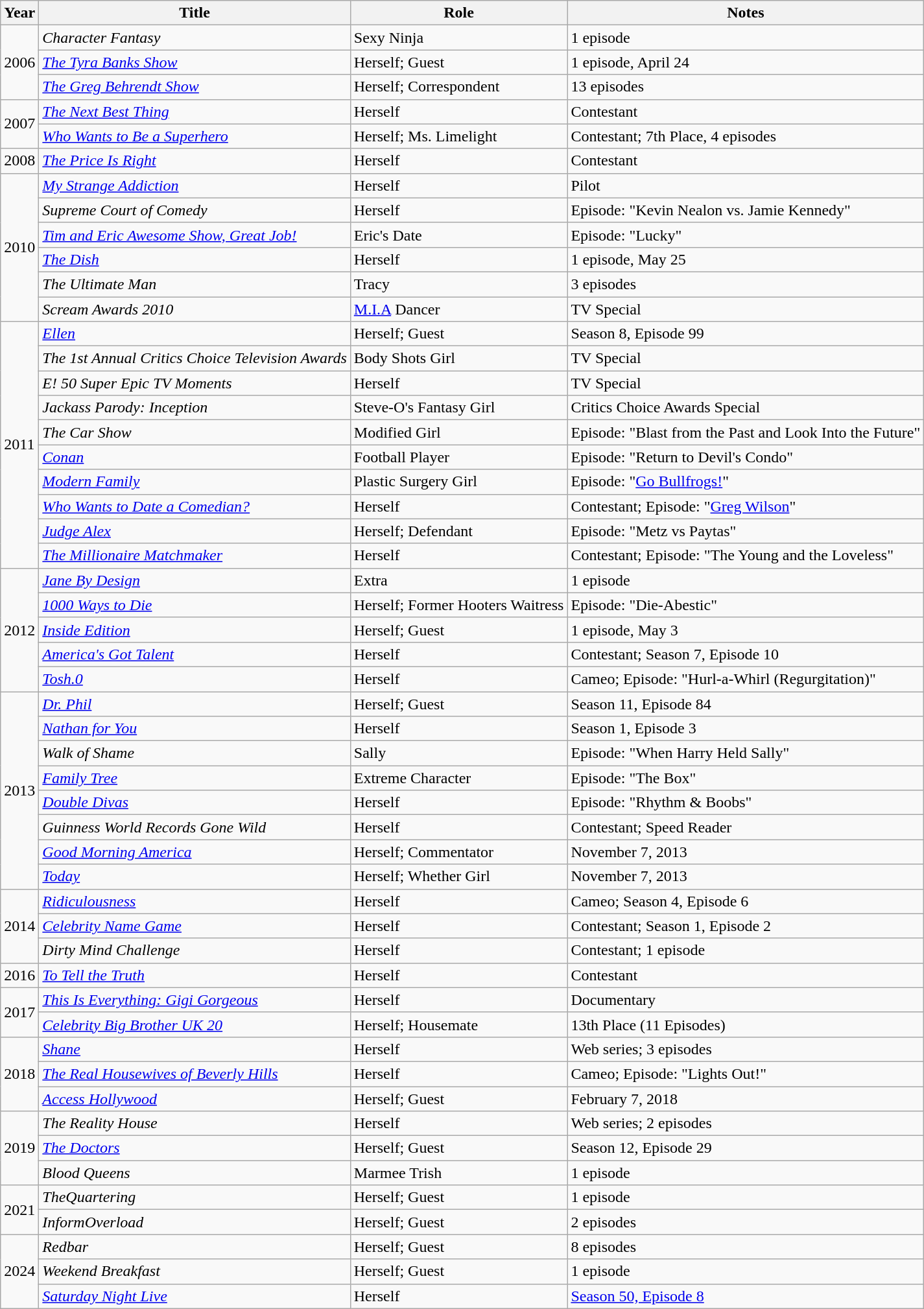<table class="wikitable sortable">
<tr>
<th>Year</th>
<th>Title</th>
<th>Role</th>
<th class="unsortable">Notes</th>
</tr>
<tr>
<td rowspan="3">2006</td>
<td><em>Character Fantasy</em></td>
<td>Sexy Ninja</td>
<td>1 episode</td>
</tr>
<tr>
<td><em><a href='#'>The Tyra Banks Show</a></em></td>
<td>Herself; Guest</td>
<td>1 episode, April 24</td>
</tr>
<tr>
<td><em><a href='#'>The Greg Behrendt Show</a></em></td>
<td>Herself; Correspondent</td>
<td>13 episodes</td>
</tr>
<tr>
<td rowspan="2">2007</td>
<td><em><a href='#'>The Next Best Thing</a></em></td>
<td>Herself</td>
<td>Contestant</td>
</tr>
<tr>
<td><em><a href='#'>Who Wants to Be a Superhero</a></em></td>
<td>Herself; Ms. Limelight</td>
<td>Contestant; 7th Place, 4 episodes</td>
</tr>
<tr>
<td>2008</td>
<td><em><a href='#'>The Price Is Right</a></em></td>
<td>Herself</td>
<td>Contestant</td>
</tr>
<tr>
<td rowspan="6">2010</td>
<td><em><a href='#'>My Strange Addiction</a></em></td>
<td>Herself</td>
<td>Pilot</td>
</tr>
<tr>
<td><em>Supreme Court of Comedy</em></td>
<td>Herself</td>
<td>Episode: "Kevin Nealon vs. Jamie Kennedy"</td>
</tr>
<tr>
<td><em><a href='#'>Tim and Eric Awesome Show, Great Job!</a></em></td>
<td>Eric's Date</td>
<td>Episode: "Lucky"</td>
</tr>
<tr>
<td><em><a href='#'>The Dish</a></em></td>
<td>Herself</td>
<td>1 episode, May 25</td>
</tr>
<tr>
<td><em>The Ultimate Man</em></td>
<td>Tracy</td>
<td>3 episodes</td>
</tr>
<tr>
<td><em>Scream Awards 2010</em></td>
<td><a href='#'>M.I.A</a> Dancer</td>
<td>TV Special</td>
</tr>
<tr>
<td rowspan="10">2011</td>
<td><a href='#'><em>Ellen</em></a></td>
<td>Herself; Guest</td>
<td>Season 8, Episode 99</td>
</tr>
<tr>
<td><em>The 1st Annual Critics Choice Television Awards</em></td>
<td>Body Shots Girl</td>
<td>TV Special</td>
</tr>
<tr>
<td><em>E! 50 Super Epic TV Moments</em></td>
<td>Herself</td>
<td>TV Special</td>
</tr>
<tr>
<td><em>Jackass Parody: Inception</em></td>
<td>Steve-O's Fantasy Girl</td>
<td>Critics Choice Awards Special</td>
</tr>
<tr>
<td><em>The Car Show</em></td>
<td>Modified Girl</td>
<td>Episode: "Blast from the Past and Look Into the Future"</td>
</tr>
<tr>
<td><em><a href='#'>Conan</a></em></td>
<td>Football Player</td>
<td>Episode: "Return to Devil's Condo"</td>
</tr>
<tr>
<td><em><a href='#'>Modern Family</a></em></td>
<td>Plastic Surgery Girl</td>
<td>Episode: "<a href='#'>Go Bullfrogs!</a>"</td>
</tr>
<tr>
<td><em><a href='#'>Who Wants to Date a Comedian?</a></em></td>
<td>Herself</td>
<td>Contestant; Episode: "<a href='#'>Greg Wilson</a>"</td>
</tr>
<tr>
<td><em><a href='#'>Judge Alex</a></em></td>
<td>Herself; Defendant</td>
<td>Episode: "Metz vs Paytas"</td>
</tr>
<tr>
<td><em><a href='#'>The Millionaire Matchmaker</a></em></td>
<td>Herself</td>
<td>Contestant; Episode: "The Young and the Loveless"</td>
</tr>
<tr>
<td rowspan="5">2012</td>
<td><em><a href='#'>Jane By Design</a></em></td>
<td>Extra</td>
<td>1 episode</td>
</tr>
<tr>
<td><em><a href='#'>1000 Ways to Die</a></em></td>
<td>Herself; Former Hooters Waitress</td>
<td>Episode: "Die-Abestic"</td>
</tr>
<tr>
<td><em><a href='#'>Inside Edition</a></em></td>
<td>Herself; Guest</td>
<td>1 episode, May 3</td>
</tr>
<tr>
<td><em><a href='#'>America's Got Talent</a></em></td>
<td>Herself</td>
<td>Contestant; Season 7, Episode 10</td>
</tr>
<tr>
<td><em><a href='#'>Tosh.0</a></em></td>
<td>Herself</td>
<td>Cameo; Episode: "Hurl-a-Whirl (Regurgitation)"</td>
</tr>
<tr>
<td rowspan="8">2013</td>
<td><em><a href='#'>Dr. Phil</a></em></td>
<td>Herself; Guest</td>
<td>Season 11, Episode 84</td>
</tr>
<tr>
<td><em><a href='#'>Nathan for You</a></em></td>
<td>Herself</td>
<td>Season 1, Episode 3</td>
</tr>
<tr>
<td><em>Walk of Shame</em></td>
<td>Sally</td>
<td>Episode: "When Harry Held Sally"</td>
</tr>
<tr>
<td><em><a href='#'>Family Tree</a></em></td>
<td>Extreme Character</td>
<td>Episode: "The Box"</td>
</tr>
<tr>
<td><em><a href='#'>Double Divas</a></em></td>
<td>Herself</td>
<td>Episode: "Rhythm & Boobs"</td>
</tr>
<tr>
<td><em>Guinness World Records Gone Wild</em></td>
<td>Herself</td>
<td>Contestant; Speed Reader</td>
</tr>
<tr>
<td><em><a href='#'>Good Morning America</a></em></td>
<td>Herself; Commentator</td>
<td>November 7, 2013</td>
</tr>
<tr>
<td><em><a href='#'>Today</a></em></td>
<td>Herself; Whether Girl</td>
<td>November 7, 2013</td>
</tr>
<tr>
<td rowspan="3">2014</td>
<td><em><a href='#'>Ridiculousness</a></em></td>
<td>Herself</td>
<td>Cameo; Season 4, Episode 6</td>
</tr>
<tr>
<td><em><a href='#'>Celebrity Name Game</a></em></td>
<td>Herself</td>
<td>Contestant; Season 1, Episode 2</td>
</tr>
<tr>
<td><em>Dirty Mind Challenge</em></td>
<td>Herself</td>
<td>Contestant; 1 episode</td>
</tr>
<tr>
<td>2016</td>
<td><em><a href='#'>To Tell the Truth</a></em></td>
<td>Herself</td>
<td>Contestant</td>
</tr>
<tr>
<td rowspan="2">2017</td>
<td><em><a href='#'>This Is Everything: Gigi Gorgeous</a></em></td>
<td>Herself</td>
<td>Documentary</td>
</tr>
<tr>
<td><em><a href='#'>Celebrity Big Brother UK 20</a></em></td>
<td>Herself; Housemate</td>
<td>13th Place (11 Episodes)</td>
</tr>
<tr>
<td rowspan="3">2018</td>
<td><em><a href='#'>Shane</a></em></td>
<td>Herself</td>
<td>Web series; 3 episodes</td>
</tr>
<tr>
<td><em><a href='#'>The Real Housewives of Beverly Hills</a></em></td>
<td>Herself</td>
<td>Cameo; Episode: "Lights Out!"</td>
</tr>
<tr>
<td><em><a href='#'>Access Hollywood</a></em></td>
<td>Herself; Guest</td>
<td>February 7, 2018</td>
</tr>
<tr>
<td rowspan="3">2019</td>
<td><em>The Reality House</em></td>
<td>Herself</td>
<td>Web series; 2 episodes</td>
</tr>
<tr>
<td><em><a href='#'>The Doctors</a></em></td>
<td>Herself; Guest</td>
<td>Season 12, Episode 29</td>
</tr>
<tr>
<td><em>Blood Queens</em></td>
<td>Marmee Trish</td>
<td>1 episode</td>
</tr>
<tr>
<td rowspan="2">2021</td>
<td><em>TheQuartering</em></td>
<td>Herself; Guest</td>
<td>1 episode</td>
</tr>
<tr>
<td><em>InformOverload</em></td>
<td>Herself; Guest</td>
<td>2 episodes</td>
</tr>
<tr>
<td rowspan="3">2024</td>
<td><em>Redbar</em></td>
<td>Herself; Guest</td>
<td>8 episodes</td>
</tr>
<tr>
<td><em>Weekend Breakfast</em></td>
<td>Herself; Guest</td>
<td>1 episode</td>
</tr>
<tr>
<td><em><a href='#'>Saturday Night Live</a></em></td>
<td>Herself</td>
<td><a href='#'>Season 50, Episode 8</a></td>
</tr>
</table>
